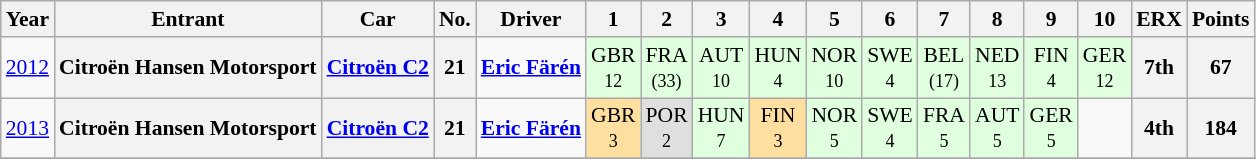<table class="wikitable" border="1" style="text-align:center; font-size:90%;">
<tr valign="top">
<th>Year</th>
<th>Entrant</th>
<th>Car</th>
<th>No.</th>
<th>Driver</th>
<th>1</th>
<th>2</th>
<th>3</th>
<th>4</th>
<th>5</th>
<th>6</th>
<th>7</th>
<th>8</th>
<th>9</th>
<th>10</th>
<th>ERX</th>
<th>Points</th>
</tr>
<tr>
<td><a href='#'>2012</a></td>
<th>Citroën Hansen Motorsport</th>
<th><a href='#'>Citroën C2</a></th>
<th>21</th>
<td align="left"> <strong><a href='#'>Eric Färén</a></strong></td>
<td style="background:#DFFFDF;">GBR<br><small>12</small></td>
<td style="background:#DFFFDF;">FRA<br><small>(33)</small></td>
<td style="background:#DFFFDF;">AUT<br><small>10</small></td>
<td style="background:#DFFFDF;">HUN<br><small>4</small></td>
<td style="background:#DFFFDF;">NOR<br><small>10</small></td>
<td style="background:#DFFFDF;">SWE<br><small>4</small></td>
<td style="background:#DFFFDF;">BEL<br><small>(17)</small></td>
<td style="background:#DFFFDF;">NED<br><small>13</small></td>
<td style="background:#DFFFDF;">FIN<br><small>4</small></td>
<td style="background:#DFFFDF;">GER<br><small>12</small></td>
<th>7th</th>
<th>67</th>
</tr>
<tr>
<td><a href='#'>2013</a></td>
<th>Citroën Hansen Motorsport</th>
<th><a href='#'>Citroën C2</a></th>
<th>21</th>
<td align="left"> <strong><a href='#'>Eric Färén</a></strong></td>
<td style="background:#FFDF9F;">GBR<br><small>3</small></td>
<td style="background:#DFDFDF;">POR<br><small>2</small></td>
<td style="background:#DFFFDF;">HUN<br><small>7</small></td>
<td style="background:#FFDF9F;">FIN<br><small>3</small></td>
<td style="background:#DFFFDF;">NOR<br><small>5</small></td>
<td style="background:#DFFFDF;">SWE<br><small>4</small></td>
<td style="background:#DFFFDF;">FRA<br><small>5</small></td>
<td style="background:#DFFFDF;">AUT<br><small>5</small></td>
<td style="background:#DFFFDF;">GER<br><small>5</small></td>
<td></td>
<th>4th</th>
<th>184</th>
</tr>
<tr>
</tr>
</table>
